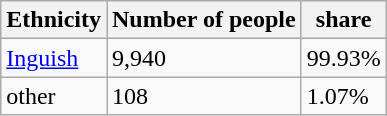<table class="wikitable">
<tr>
<th>Ethnicity</th>
<th>Number of people</th>
<th>share</th>
</tr>
<tr>
<td><a href='#'>Inguish</a></td>
<td>9,940</td>
<td>99.93%</td>
</tr>
<tr>
<td>other</td>
<td>108</td>
<td>1.07%</td>
</tr>
</table>
